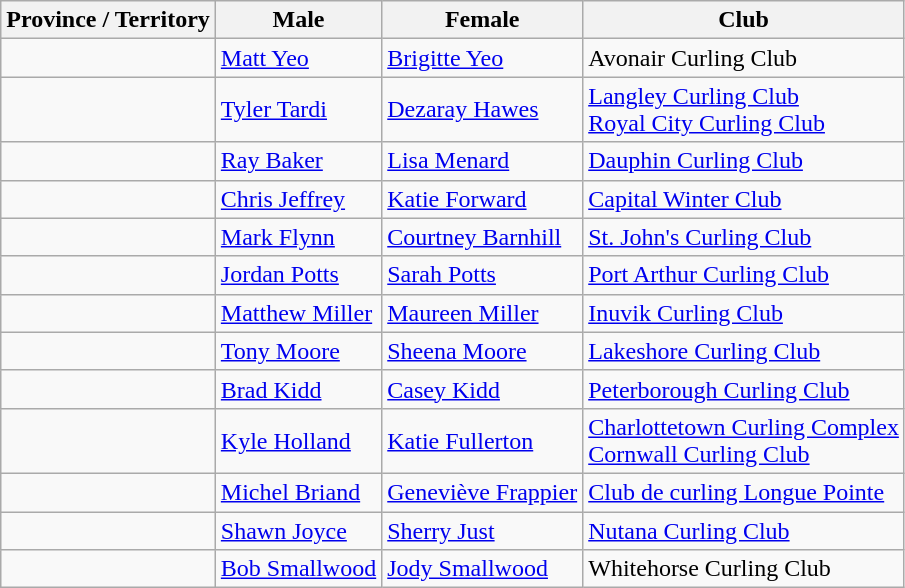<table class="wikitable">
<tr>
<th>Province / Territory</th>
<th>Male</th>
<th>Female</th>
<th>Club</th>
</tr>
<tr>
<td></td>
<td><a href='#'>Matt Yeo</a></td>
<td><a href='#'>Brigitte Yeo</a></td>
<td>Avonair Curling Club</td>
</tr>
<tr>
<td></td>
<td><a href='#'>Tyler Tardi</a></td>
<td><a href='#'>Dezaray Hawes</a></td>
<td><a href='#'>Langley Curling Club</a> <br> <a href='#'>Royal City Curling Club</a></td>
</tr>
<tr>
<td></td>
<td><a href='#'>Ray Baker</a></td>
<td><a href='#'>Lisa Menard</a></td>
<td><a href='#'>Dauphin Curling Club</a></td>
</tr>
<tr>
<td></td>
<td><a href='#'>Chris Jeffrey</a></td>
<td><a href='#'>Katie Forward</a></td>
<td><a href='#'>Capital Winter Club</a></td>
</tr>
<tr>
<td></td>
<td><a href='#'>Mark Flynn</a></td>
<td><a href='#'>Courtney Barnhill</a></td>
<td><a href='#'>St. John's Curling Club</a></td>
</tr>
<tr>
<td></td>
<td><a href='#'>Jordan Potts</a></td>
<td><a href='#'>Sarah Potts</a></td>
<td><a href='#'>Port Arthur Curling Club</a></td>
</tr>
<tr>
<td></td>
<td><a href='#'>Matthew Miller</a></td>
<td><a href='#'>Maureen Miller</a></td>
<td><a href='#'>Inuvik Curling Club</a></td>
</tr>
<tr>
<td></td>
<td><a href='#'>Tony Moore</a></td>
<td><a href='#'>Sheena Moore</a></td>
<td><a href='#'>Lakeshore Curling Club</a></td>
</tr>
<tr>
<td></td>
<td><a href='#'>Brad Kidd</a></td>
<td><a href='#'>Casey Kidd</a></td>
<td><a href='#'>Peterborough Curling Club</a></td>
</tr>
<tr>
<td></td>
<td><a href='#'>Kyle Holland</a></td>
<td><a href='#'>Katie Fullerton</a></td>
<td><a href='#'>Charlottetown Curling Complex</a><br><a href='#'>Cornwall Curling Club</a></td>
</tr>
<tr>
<td></td>
<td><a href='#'>Michel Briand</a></td>
<td><a href='#'>Geneviève Frappier</a></td>
<td><a href='#'>Club de curling Longue Pointe</a></td>
</tr>
<tr>
<td></td>
<td><a href='#'>Shawn Joyce</a></td>
<td><a href='#'>Sherry Just</a></td>
<td><a href='#'>Nutana Curling Club</a></td>
</tr>
<tr>
<td></td>
<td><a href='#'>Bob Smallwood</a></td>
<td><a href='#'>Jody Smallwood</a></td>
<td>Whitehorse Curling Club</td>
</tr>
</table>
